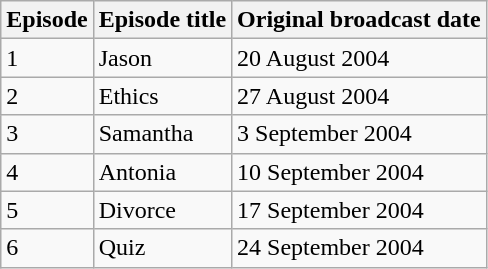<table class="wikitable">
<tr>
<th>Episode</th>
<th>Episode title</th>
<th>Original broadcast date</th>
</tr>
<tr>
<td>1</td>
<td>Jason</td>
<td>20 August 2004</td>
</tr>
<tr>
<td>2</td>
<td>Ethics</td>
<td>27 August 2004</td>
</tr>
<tr>
<td>3</td>
<td>Samantha</td>
<td>3 September 2004</td>
</tr>
<tr>
<td>4</td>
<td>Antonia</td>
<td>10 September 2004</td>
</tr>
<tr>
<td>5</td>
<td>Divorce</td>
<td>17 September 2004</td>
</tr>
<tr>
<td>6</td>
<td>Quiz</td>
<td>24 September 2004</td>
</tr>
</table>
